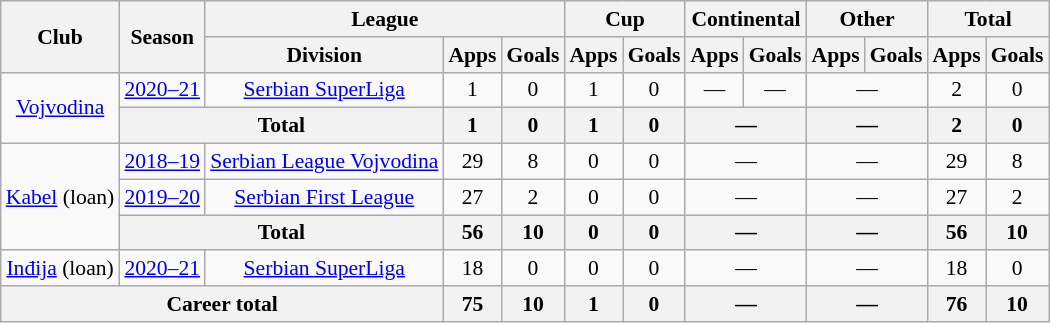<table class="wikitable" style="text-align: center;font-size:90%">
<tr>
<th rowspan="2">Club</th>
<th rowspan="2">Season</th>
<th colspan="3">League</th>
<th colspan="2">Cup</th>
<th colspan="2">Continental</th>
<th colspan="2">Other</th>
<th colspan="2">Total</th>
</tr>
<tr>
<th>Division</th>
<th>Apps</th>
<th>Goals</th>
<th>Apps</th>
<th>Goals</th>
<th>Apps</th>
<th>Goals</th>
<th>Apps</th>
<th>Goals</th>
<th>Apps</th>
<th>Goals</th>
</tr>
<tr>
<td rowspan="2"><a href='#'>Vojvodina</a></td>
<td><a href='#'>2020–21</a></td>
<td><a href='#'>Serbian SuperLiga</a></td>
<td>1</td>
<td>0</td>
<td>1</td>
<td>0</td>
<td>—</td>
<td>—</td>
<td colspan="2">—</td>
<td>2</td>
<td>0</td>
</tr>
<tr>
<th colspan="2">Total</th>
<th>1</th>
<th>0</th>
<th>1</th>
<th>0</th>
<th colspan="2">—</th>
<th colspan="2">—</th>
<th>2</th>
<th>0</th>
</tr>
<tr>
<td rowspan="3"><a href='#'>Kabel</a> (loan)</td>
<td><a href='#'>2018–19</a></td>
<td><a href='#'>Serbian League Vojvodina</a></td>
<td>29</td>
<td>8</td>
<td>0</td>
<td>0</td>
<td colspan="2">—</td>
<td colspan="2">—</td>
<td>29</td>
<td>8</td>
</tr>
<tr>
<td><a href='#'>2019–20</a></td>
<td><a href='#'>Serbian First League</a></td>
<td>27</td>
<td>2</td>
<td>0</td>
<td>0</td>
<td colspan="2">—</td>
<td colspan="2">—</td>
<td>27</td>
<td>2</td>
</tr>
<tr>
<th colspan="2">Total</th>
<th>56</th>
<th>10</th>
<th>0</th>
<th>0</th>
<th colspan="2">—</th>
<th colspan="2">—</th>
<th>56</th>
<th>10</th>
</tr>
<tr>
<td><a href='#'>Inđija</a> (loan)</td>
<td><a href='#'>2020–21</a></td>
<td><a href='#'>Serbian SuperLiga</a></td>
<td>18</td>
<td>0</td>
<td>0</td>
<td>0</td>
<td colspan="2">—</td>
<td colspan="2">—</td>
<td>18</td>
<td>0</td>
</tr>
<tr>
<th colspan="3">Career total</th>
<th>75</th>
<th>10</th>
<th>1</th>
<th>0</th>
<th colspan="2">—</th>
<th colspan="2">—</th>
<th>76</th>
<th>10</th>
</tr>
</table>
